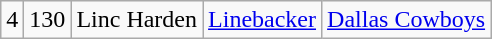<table class="wikitable" style="text-align:center">
<tr>
<td>4</td>
<td>130</td>
<td>Linc Harden</td>
<td><a href='#'>Linebacker</a></td>
<td><a href='#'>Dallas Cowboys</a></td>
</tr>
</table>
